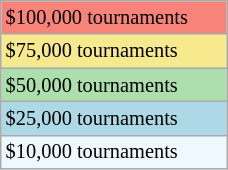<table class="wikitable" style="font-size:85%;" width=12%>
<tr bgcolor="#F88379">
<td>$100,000 tournaments</td>
</tr>
<tr bgcolor="#F7E98E">
<td>$75,000 tournaments</td>
</tr>
<tr bgcolor="#ADDFAD">
<td>$50,000 tournaments</td>
</tr>
<tr bgcolor="lightblue">
<td>$25,000 tournaments</td>
</tr>
<tr bgcolor="#f0f8ff">
<td>$10,000 tournaments</td>
</tr>
</table>
